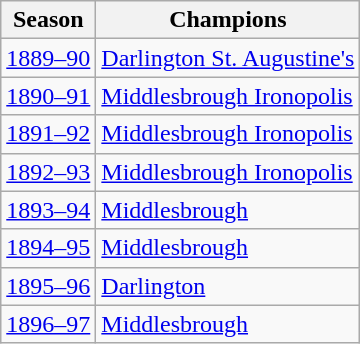<table class="wikitable" style="text-align: left">
<tr>
<th>Season</th>
<th>Champions</th>
</tr>
<tr>
<td><a href='#'>1889–90</a></td>
<td><a href='#'>Darlington St. Augustine's</a></td>
</tr>
<tr>
<td><a href='#'>1890–91</a></td>
<td><a href='#'>Middlesbrough Ironopolis</a></td>
</tr>
<tr>
<td><a href='#'>1891–92</a></td>
<td><a href='#'>Middlesbrough Ironopolis</a></td>
</tr>
<tr>
<td><a href='#'>1892–93</a></td>
<td><a href='#'>Middlesbrough Ironopolis</a></td>
</tr>
<tr>
<td><a href='#'>1893–94</a></td>
<td><a href='#'>Middlesbrough</a></td>
</tr>
<tr>
<td><a href='#'>1894–95</a></td>
<td><a href='#'>Middlesbrough</a></td>
</tr>
<tr>
<td><a href='#'>1895–96</a></td>
<td><a href='#'>Darlington</a></td>
</tr>
<tr>
<td><a href='#'>1896–97</a></td>
<td><a href='#'>Middlesbrough</a></td>
</tr>
</table>
